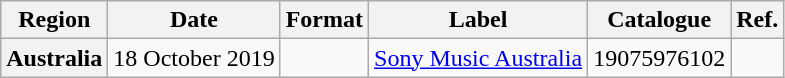<table class="wikitable plainrowheaders">
<tr>
<th scope="col">Region</th>
<th scope="col">Date</th>
<th scope="col">Format</th>
<th scope="col">Label</th>
<th scope="col">Catalogue</th>
<th scope="col">Ref.</th>
</tr>
<tr>
<th scope="row" rowspan="2">Australia</th>
<td>18 October 2019</td>
<td rowspan="2"></td>
<td><a href='#'>Sony Music Australia</a></td>
<td>19075976102</td>
<td></td>
</tr>
</table>
